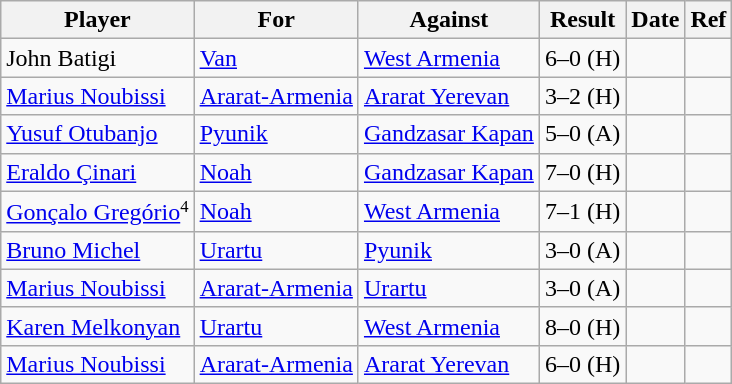<table class="wikitable sortable">
<tr>
<th>Player</th>
<th>For</th>
<th>Against</th>
<th style="text-align:center">Result</th>
<th>Date</th>
<th>Ref</th>
</tr>
<tr>
<td> John Batigi</td>
<td><a href='#'>Van</a></td>
<td><a href='#'>West Armenia</a></td>
<td style="text-align:center;">6–0 (H)</td>
<td></td>
<td></td>
</tr>
<tr>
<td> <a href='#'>Marius Noubissi</a></td>
<td><a href='#'>Ararat-Armenia</a></td>
<td><a href='#'>Ararat Yerevan</a></td>
<td style="text-align:center;">3–2 (H)</td>
<td></td>
<td></td>
</tr>
<tr>
<td> <a href='#'>Yusuf Otubanjo</a></td>
<td><a href='#'>Pyunik</a></td>
<td><a href='#'>Gandzasar Kapan</a></td>
<td style="text-align:center;">5–0 (A)</td>
<td></td>
<td></td>
</tr>
<tr>
<td> <a href='#'>Eraldo Çinari</a></td>
<td><a href='#'>Noah</a></td>
<td><a href='#'>Gandzasar Kapan</a></td>
<td style="text-align:center;">7–0 (H)</td>
<td></td>
<td></td>
</tr>
<tr>
<td> <a href='#'>Gonçalo Gregório</a><small><sup>4</sup></small></td>
<td><a href='#'>Noah</a></td>
<td><a href='#'>West Armenia</a></td>
<td style="text-align:center;">7–1 (H)</td>
<td></td>
<td></td>
</tr>
<tr>
<td> <a href='#'>Bruno Michel</a></td>
<td><a href='#'>Urartu</a></td>
<td><a href='#'>Pyunik</a></td>
<td style="text-align:center;">3–0 (A)</td>
<td></td>
<td></td>
</tr>
<tr>
<td> <a href='#'>Marius Noubissi</a></td>
<td><a href='#'>Ararat-Armenia</a></td>
<td><a href='#'>Urartu</a></td>
<td style="text-align:center;">3–0 (A)</td>
<td></td>
<td></td>
</tr>
<tr>
<td> <a href='#'>Karen Melkonyan</a></td>
<td><a href='#'>Urartu</a></td>
<td><a href='#'>West Armenia</a></td>
<td style="text-align:center;">8–0 (H)</td>
<td></td>
<td></td>
</tr>
<tr>
<td> <a href='#'>Marius Noubissi</a></td>
<td><a href='#'>Ararat-Armenia</a></td>
<td><a href='#'>Ararat Yerevan</a></td>
<td style="text-align:center;">6–0 (H)</td>
<td></td>
<td></td>
</tr>
</table>
